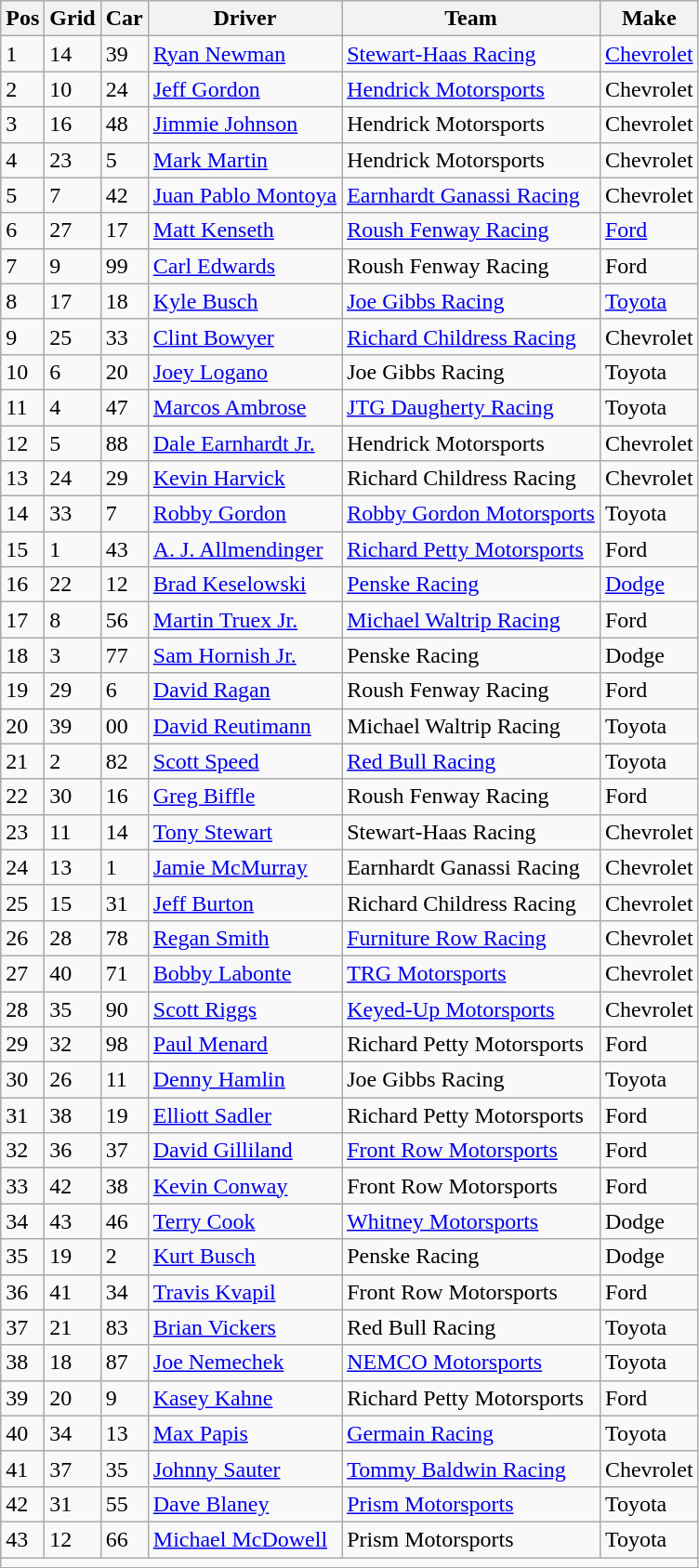<table class="sortable wikitable" border="1">
<tr>
<th>Pos</th>
<th>Grid</th>
<th>Car</th>
<th>Driver</th>
<th>Team</th>
<th>Make</th>
</tr>
<tr>
<td>1</td>
<td>14</td>
<td>39</td>
<td><a href='#'>Ryan Newman</a></td>
<td><a href='#'>Stewart-Haas Racing</a></td>
<td><a href='#'>Chevrolet</a></td>
</tr>
<tr>
<td>2</td>
<td>10</td>
<td>24</td>
<td><a href='#'>Jeff Gordon</a></td>
<td><a href='#'>Hendrick Motorsports</a></td>
<td>Chevrolet</td>
</tr>
<tr>
<td>3</td>
<td>16</td>
<td>48</td>
<td><a href='#'>Jimmie Johnson</a></td>
<td>Hendrick Motorsports</td>
<td>Chevrolet</td>
</tr>
<tr>
<td>4</td>
<td>23</td>
<td>5</td>
<td><a href='#'>Mark Martin</a></td>
<td>Hendrick Motorsports</td>
<td>Chevrolet</td>
</tr>
<tr>
<td>5</td>
<td>7</td>
<td>42</td>
<td><a href='#'>Juan Pablo Montoya</a></td>
<td><a href='#'>Earnhardt Ganassi Racing</a></td>
<td>Chevrolet</td>
</tr>
<tr>
<td>6</td>
<td>27</td>
<td>17</td>
<td><a href='#'>Matt Kenseth</a></td>
<td><a href='#'>Roush Fenway Racing</a></td>
<td><a href='#'>Ford</a></td>
</tr>
<tr>
<td>7</td>
<td>9</td>
<td>99</td>
<td><a href='#'>Carl Edwards</a></td>
<td>Roush Fenway Racing</td>
<td>Ford</td>
</tr>
<tr>
<td>8</td>
<td>17</td>
<td>18</td>
<td><a href='#'>Kyle Busch</a></td>
<td><a href='#'>Joe Gibbs Racing</a></td>
<td><a href='#'>Toyota</a></td>
</tr>
<tr>
<td>9</td>
<td>25</td>
<td>33</td>
<td><a href='#'>Clint Bowyer</a></td>
<td><a href='#'>Richard Childress Racing</a></td>
<td>Chevrolet</td>
</tr>
<tr>
<td>10</td>
<td>6</td>
<td>20</td>
<td><a href='#'>Joey Logano</a></td>
<td>Joe Gibbs Racing</td>
<td>Toyota</td>
</tr>
<tr>
<td>11</td>
<td>4</td>
<td>47</td>
<td><a href='#'>Marcos Ambrose</a></td>
<td><a href='#'>JTG Daugherty Racing</a></td>
<td>Toyota</td>
</tr>
<tr>
<td>12</td>
<td>5</td>
<td>88</td>
<td><a href='#'>Dale Earnhardt Jr.</a></td>
<td>Hendrick Motorsports</td>
<td>Chevrolet</td>
</tr>
<tr>
<td>13</td>
<td>24</td>
<td>29</td>
<td><a href='#'>Kevin Harvick</a></td>
<td>Richard Childress Racing</td>
<td>Chevrolet</td>
</tr>
<tr>
<td>14</td>
<td>33</td>
<td>7</td>
<td><a href='#'>Robby Gordon</a></td>
<td><a href='#'>Robby Gordon Motorsports</a></td>
<td>Toyota</td>
</tr>
<tr>
<td>15</td>
<td>1</td>
<td>43</td>
<td><a href='#'>A. J. Allmendinger</a></td>
<td><a href='#'>Richard Petty Motorsports</a></td>
<td>Ford</td>
</tr>
<tr>
<td>16</td>
<td>22</td>
<td>12</td>
<td><a href='#'>Brad Keselowski</a></td>
<td><a href='#'>Penske Racing</a></td>
<td><a href='#'>Dodge</a></td>
</tr>
<tr>
<td>17</td>
<td>8</td>
<td>56</td>
<td><a href='#'>Martin Truex Jr.</a></td>
<td><a href='#'>Michael Waltrip Racing</a></td>
<td>Ford</td>
</tr>
<tr>
<td>18</td>
<td>3</td>
<td>77</td>
<td><a href='#'>Sam Hornish Jr.</a></td>
<td>Penske Racing</td>
<td>Dodge</td>
</tr>
<tr>
<td>19</td>
<td>29</td>
<td>6</td>
<td><a href='#'>David Ragan</a></td>
<td>Roush Fenway Racing</td>
<td>Ford</td>
</tr>
<tr>
<td>20</td>
<td>39</td>
<td>00</td>
<td><a href='#'>David Reutimann</a></td>
<td>Michael Waltrip Racing</td>
<td>Toyota</td>
</tr>
<tr>
<td>21</td>
<td>2</td>
<td>82</td>
<td><a href='#'>Scott Speed</a></td>
<td><a href='#'>Red Bull Racing</a></td>
<td>Toyota</td>
</tr>
<tr>
<td>22</td>
<td>30</td>
<td>16</td>
<td><a href='#'>Greg Biffle</a></td>
<td>Roush Fenway Racing</td>
<td>Ford</td>
</tr>
<tr>
<td>23</td>
<td>11</td>
<td>14</td>
<td><a href='#'>Tony Stewart</a></td>
<td>Stewart-Haas Racing</td>
<td>Chevrolet</td>
</tr>
<tr>
<td>24</td>
<td>13</td>
<td>1</td>
<td><a href='#'>Jamie McMurray</a></td>
<td>Earnhardt Ganassi Racing</td>
<td>Chevrolet</td>
</tr>
<tr>
<td>25</td>
<td>15</td>
<td>31</td>
<td><a href='#'>Jeff Burton</a></td>
<td>Richard Childress Racing</td>
<td>Chevrolet</td>
</tr>
<tr>
<td>26</td>
<td>28</td>
<td>78</td>
<td><a href='#'>Regan Smith</a></td>
<td><a href='#'>Furniture Row Racing</a></td>
<td>Chevrolet</td>
</tr>
<tr>
<td>27</td>
<td>40</td>
<td>71</td>
<td><a href='#'>Bobby Labonte</a></td>
<td><a href='#'>TRG Motorsports</a></td>
<td>Chevrolet</td>
</tr>
<tr>
<td>28</td>
<td>35</td>
<td>90</td>
<td><a href='#'>Scott Riggs</a></td>
<td><a href='#'>Keyed-Up Motorsports</a></td>
<td>Chevrolet</td>
</tr>
<tr>
<td>29</td>
<td>32</td>
<td>98</td>
<td><a href='#'>Paul Menard</a></td>
<td>Richard Petty Motorsports</td>
<td>Ford</td>
</tr>
<tr>
<td>30</td>
<td>26</td>
<td>11</td>
<td><a href='#'>Denny Hamlin</a></td>
<td>Joe Gibbs Racing</td>
<td>Toyota</td>
</tr>
<tr>
<td>31</td>
<td>38</td>
<td>19</td>
<td><a href='#'>Elliott Sadler</a></td>
<td>Richard Petty Motorsports</td>
<td>Ford</td>
</tr>
<tr>
<td>32</td>
<td>36</td>
<td>37</td>
<td><a href='#'>David Gilliland</a></td>
<td><a href='#'>Front Row Motorsports</a></td>
<td>Ford</td>
</tr>
<tr>
<td>33</td>
<td>42</td>
<td>38</td>
<td><a href='#'>Kevin Conway</a></td>
<td>Front Row Motorsports</td>
<td>Ford</td>
</tr>
<tr>
<td>34</td>
<td>43</td>
<td>46</td>
<td><a href='#'>Terry Cook</a></td>
<td><a href='#'>Whitney Motorsports</a></td>
<td>Dodge</td>
</tr>
<tr>
<td>35</td>
<td>19</td>
<td>2</td>
<td><a href='#'>Kurt Busch</a></td>
<td>Penske Racing</td>
<td>Dodge</td>
</tr>
<tr>
<td>36</td>
<td>41</td>
<td>34</td>
<td><a href='#'>Travis Kvapil</a></td>
<td>Front Row Motorsports</td>
<td>Ford</td>
</tr>
<tr>
<td>37</td>
<td>21</td>
<td>83</td>
<td><a href='#'>Brian Vickers</a></td>
<td>Red Bull Racing</td>
<td>Toyota</td>
</tr>
<tr>
<td>38</td>
<td>18</td>
<td>87</td>
<td><a href='#'>Joe Nemechek</a></td>
<td><a href='#'>NEMCO Motorsports</a></td>
<td>Toyota</td>
</tr>
<tr>
<td>39</td>
<td>20</td>
<td>9</td>
<td><a href='#'>Kasey Kahne</a></td>
<td>Richard Petty Motorsports</td>
<td>Ford</td>
</tr>
<tr>
<td>40</td>
<td>34</td>
<td>13</td>
<td><a href='#'>Max Papis</a></td>
<td><a href='#'>Germain Racing</a></td>
<td>Toyota</td>
</tr>
<tr>
<td>41</td>
<td>37</td>
<td>35</td>
<td><a href='#'>Johnny Sauter</a></td>
<td><a href='#'>Tommy Baldwin Racing</a></td>
<td>Chevrolet</td>
</tr>
<tr>
<td>42</td>
<td>31</td>
<td>55</td>
<td><a href='#'>Dave Blaney</a></td>
<td><a href='#'>Prism Motorsports</a></td>
<td>Toyota</td>
</tr>
<tr>
<td>43</td>
<td>12</td>
<td>66</td>
<td><a href='#'>Michael McDowell</a></td>
<td>Prism Motorsports</td>
<td>Toyota</td>
</tr>
<tr class="sortbottom">
<td colspan="10"></td>
</tr>
</table>
